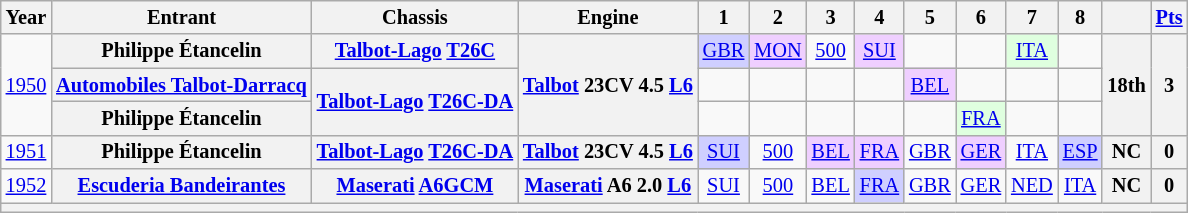<table class="wikitable" style="text-align:center; font-size:85%">
<tr>
<th>Year</th>
<th>Entrant</th>
<th>Chassis</th>
<th>Engine</th>
<th>1</th>
<th>2</th>
<th>3</th>
<th>4</th>
<th>5</th>
<th>6</th>
<th>7</th>
<th>8</th>
<th></th>
<th><a href='#'>Pts</a></th>
</tr>
<tr>
<td rowspan=3><a href='#'>1950</a></td>
<th nowrap>Philippe Étancelin</th>
<th nowrap><a href='#'>Talbot-Lago</a> <a href='#'>T26C</a></th>
<th rowspan=3 nowrap><a href='#'>Talbot</a> 23CV 4.5 <a href='#'>L6</a></th>
<td style="background:#CFCFFF;"><a href='#'>GBR</a><br></td>
<td style="background:#EFCFFF;"><a href='#'>MON</a><br></td>
<td><a href='#'>500</a></td>
<td style="background:#EFCFFF;"><a href='#'>SUI</a><br></td>
<td></td>
<td></td>
<td style="background:#DFFFDF;"><a href='#'>ITA</a><br></td>
<td></td>
<th rowspan=3>18th</th>
<th rowspan=3>3</th>
</tr>
<tr>
<th nowrap><a href='#'>Automobiles Talbot-Darracq</a></th>
<th rowspan=2 nowrap><a href='#'>Talbot-Lago</a> <a href='#'>T26C-DA</a></th>
<td></td>
<td></td>
<td></td>
<td></td>
<td style="background:#EFCFFF;"><a href='#'>BEL</a><br></td>
<td></td>
<td></td>
<td></td>
</tr>
<tr>
<th nowrap>Philippe Étancelin</th>
<td></td>
<td></td>
<td></td>
<td></td>
<td></td>
<td style="background:#DFFFDF;"><a href='#'>FRA</a><br></td>
<td></td>
<td></td>
</tr>
<tr>
<td><a href='#'>1951</a></td>
<th nowrap>Philippe Étancelin</th>
<th nowrap><a href='#'>Talbot-Lago</a> <a href='#'>T26C-DA</a></th>
<th nowrap><a href='#'>Talbot</a> 23CV 4.5 <a href='#'>L6</a></th>
<td style="background:#CFCFFF;"><a href='#'>SUI</a><br></td>
<td><a href='#'>500</a></td>
<td style="background:#EFCFFF;"><a href='#'>BEL</a><br></td>
<td style="background:#EFCFFF;"><a href='#'>FRA</a><br></td>
<td><a href='#'>GBR</a></td>
<td style="background:#EFCFFF;"><a href='#'>GER</a><br></td>
<td><a href='#'>ITA</a></td>
<td style="background:#CFCFFF;"><a href='#'>ESP</a><br></td>
<th>NC</th>
<th>0</th>
</tr>
<tr>
<td><a href='#'>1952</a></td>
<th nowrap><a href='#'>Escuderia Bandeirantes</a></th>
<th nowrap><a href='#'>Maserati</a> <a href='#'>A6GCM</a></th>
<th nowrap><a href='#'>Maserati</a> A6 2.0 <a href='#'>L6</a></th>
<td><a href='#'>SUI</a></td>
<td><a href='#'>500</a></td>
<td><a href='#'>BEL</a></td>
<td style="background:#CFCFFF;"><a href='#'>FRA</a><br></td>
<td><a href='#'>GBR</a></td>
<td><a href='#'>GER</a></td>
<td><a href='#'>NED</a></td>
<td><a href='#'>ITA</a></td>
<th>NC</th>
<th>0</th>
</tr>
<tr>
<th colspan=14></th>
</tr>
</table>
